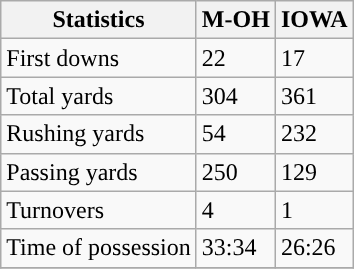<table class="wikitable">
<tr>
<th>Statistics</th>
<th>M-OH</th>
<th>IOWA</th>
</tr>
<tr>
<td>First downs</td>
<td>22</td>
<td>17</td>
</tr>
<tr>
<td>Total yards</td>
<td>304</td>
<td>361</td>
</tr>
<tr>
<td>Rushing yards</td>
<td>54</td>
<td>232</td>
</tr>
<tr>
<td>Passing yards</td>
<td>250</td>
<td>129</td>
</tr>
<tr>
<td>Turnovers</td>
<td>4</td>
<td>1</td>
</tr>
<tr>
<td>Time of possession</td>
<td>33:34</td>
<td>26:26</td>
</tr>
<tr>
</tr>
</table>
